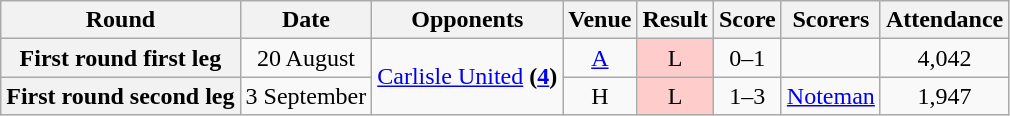<table class="wikitable" style="text-align:center">
<tr>
<th>Round</th>
<th>Date</th>
<th>Opponents</th>
<th>Venue</th>
<th>Result</th>
<th>Score</th>
<th>Scorers</th>
<th>Attendance</th>
</tr>
<tr>
<th>First round first leg</th>
<td>20 August</td>
<td rowspan=2><a href='#'>Carlisle United</a> <strong>(<a href='#'>4</a>)</strong></td>
<td><a href='#'>A</a></td>
<td style="background-color:#FFCCCC">L</td>
<td>0–1</td>
<td align="left"></td>
<td>4,042</td>
</tr>
<tr>
<th>First round second leg</th>
<td>3 September</td>
<td>H</td>
<td style="background-color:#FFCCCC">L</td>
<td>1–3</td>
<td align="left"><a href='#'>Noteman</a></td>
<td>1,947</td>
</tr>
</table>
